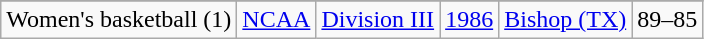<table class="wikitable">
<tr>
</tr>
<tr>
<td rowspan="1">Women's basketball (1)</td>
<td rowspan="1"><a href='#'>NCAA</a></td>
<td rowspan="1"><a href='#'>Division III</a></td>
<td><a href='#'>1986</a></td>
<td><a href='#'>Bishop (TX)</a></td>
<td>89–85</td>
</tr>
</table>
